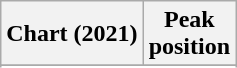<table class="wikitable sortable plainrowheaders" style="text-align:center">
<tr>
<th scope="col">Chart (2021)</th>
<th scope="col">Peak<br>position</th>
</tr>
<tr>
</tr>
<tr>
</tr>
<tr>
</tr>
<tr>
</tr>
</table>
